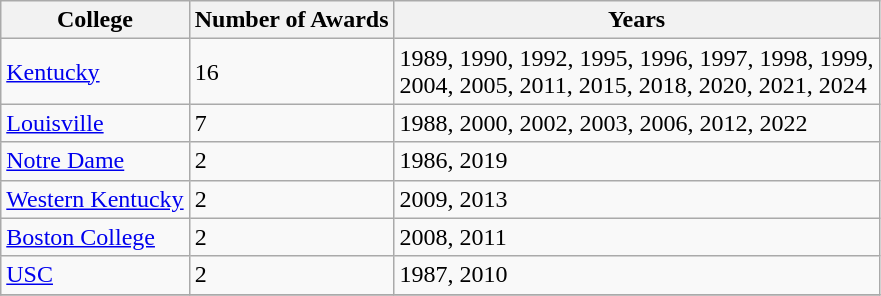<table class="wikitable sortable">
<tr>
<th>College</th>
<th>Number of Awards</th>
<th>Years</th>
</tr>
<tr>
<td><a href='#'>Kentucky</a></td>
<td>16</td>
<td>1989, 1990, 1992, 1995, 1996, 1997, 1998, 1999,<br> 2004, 2005, 2011, 2015, 2018, 2020, 2021, 2024</td>
</tr>
<tr>
<td><a href='#'>Louisville</a></td>
<td>7</td>
<td>1988, 2000, 2002, 2003, 2006, 2012, 2022</td>
</tr>
<tr>
<td><a href='#'>Notre Dame</a></td>
<td>2</td>
<td>1986, 2019</td>
</tr>
<tr>
<td><a href='#'>Western Kentucky</a></td>
<td>2</td>
<td>2009, 2013</td>
</tr>
<tr>
<td><a href='#'>Boston College</a></td>
<td>2</td>
<td>2008, 2011</td>
</tr>
<tr>
<td><a href='#'>USC</a></td>
<td>2</td>
<td>1987, 2010</td>
</tr>
<tr>
</tr>
</table>
